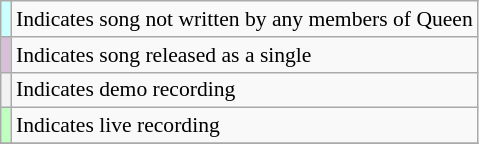<table class="wikitable" style="font-size:90%;">
<tr>
<th scope="row" style="background-color:#CCFFFF"></th>
<td>Indicates song not written by any members of Queen</td>
</tr>
<tr>
<th scope="row" style="background-color:#D8BFD8"></th>
<td>Indicates song released as a single</td>
</tr>
<tr>
<th scope="row"></th>
<td>Indicates demo recording</td>
</tr>
<tr>
<th scope="row" style="background-color:#BFFFC0"></th>
<td>Indicates live recording</td>
</tr>
<tr>
</tr>
</table>
